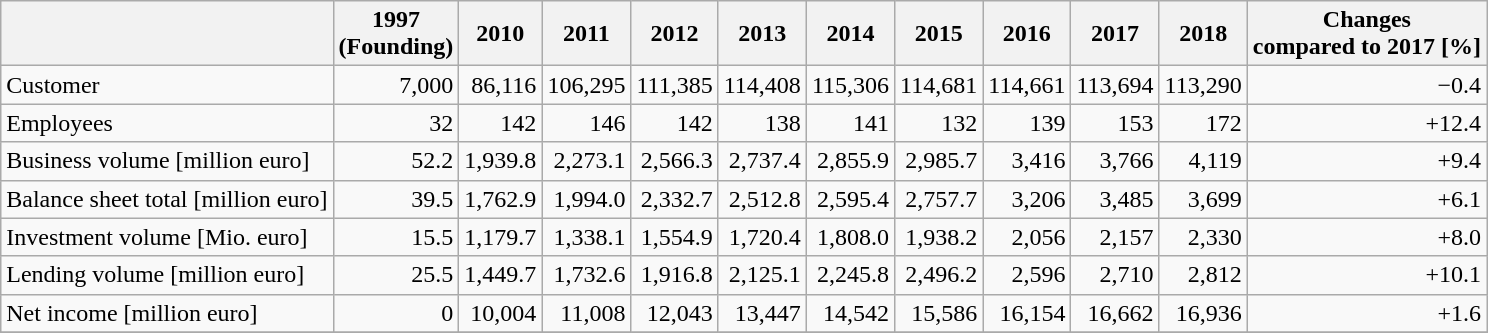<table class="wikitable">
<tr class="hintergrundfarbe6">
<th></th>
<th>1997<br>(Founding)</th>
<th>2010</th>
<th>2011</th>
<th>2012</th>
<th>2013</th>
<th>2014</th>
<th>2015</th>
<th>2016</th>
<th>2017</th>
<th>2018</th>
<th>Changes <br>compared to 2017 [%]</th>
</tr>
<tr>
<td>Customer</td>
<td align="right">7,000</td>
<td align="right">86,116</td>
<td align="right">106,295</td>
<td align="right">111,385</td>
<td align="right">114,408</td>
<td align="right">115,306</td>
<td align="right">114,681</td>
<td align="right">114,661</td>
<td align="right">113,694</td>
<td align="right">113,290</td>
<td align="right">−0.4</td>
</tr>
<tr>
<td>Employees</td>
<td align="right">32</td>
<td align="right">142</td>
<td align="right">146</td>
<td align="right">142</td>
<td align="right">138</td>
<td align="right">141</td>
<td align="right">132</td>
<td align="right">139</td>
<td align="right">153</td>
<td align="right">172</td>
<td align="right">+12.4</td>
</tr>
<tr>
<td>Business volume [million euro]</td>
<td align="right">52.2</td>
<td align="right">1,939.8</td>
<td align="right">2,273.1</td>
<td align="right">2,566.3</td>
<td align="right">2,737.4</td>
<td align="right">2,855.9</td>
<td align="right">2,985.7</td>
<td align="right">3,416</td>
<td align="right">3,766</td>
<td align="right">4,119</td>
<td align="right">+9.4</td>
</tr>
<tr>
<td>Balance sheet total [million euro]</td>
<td align="right">39.5</td>
<td align="right">1,762.9</td>
<td align="right">1,994.0</td>
<td align="right">2,332.7</td>
<td align="right">2,512.8</td>
<td align="right">2,595.4</td>
<td align="right">2,757.7</td>
<td align="right">3,206</td>
<td align="right">3,485</td>
<td align="right">3,699</td>
<td align="right">+6.1</td>
</tr>
<tr>
<td>Investment volume [Mio. euro]</td>
<td align="right">15.5</td>
<td align="right">1,179.7</td>
<td align="right">1,338.1</td>
<td align="right">1,554.9</td>
<td align="right">1,720.4</td>
<td align="right">1,808.0</td>
<td align="right">1,938.2</td>
<td align="right">2,056</td>
<td align="right">2,157</td>
<td align="right">2,330</td>
<td align="right">+8.0</td>
</tr>
<tr>
<td>Lending volume [million euro]</td>
<td align="right">25.5</td>
<td align="right">1,449.7</td>
<td align="right">1,732.6</td>
<td align="right">1,916.8</td>
<td align="right">2,125.1</td>
<td align="right">2,245.8</td>
<td align="right">2,496.2</td>
<td align="right">2,596</td>
<td align="right">2,710</td>
<td align="right">2,812</td>
<td align="right">+10.1</td>
</tr>
<tr>
<td>Net income [million euro]</td>
<td align="right">0</td>
<td align="right">10,004</td>
<td align="right">11,008</td>
<td align="right">12,043</td>
<td align="right">13,447</td>
<td align="right">14,542</td>
<td align="right">15,586</td>
<td align="right">16,154</td>
<td align="right">16,662</td>
<td align="right">16,936</td>
<td align="right">+1.6</td>
</tr>
<tr>
</tr>
</table>
